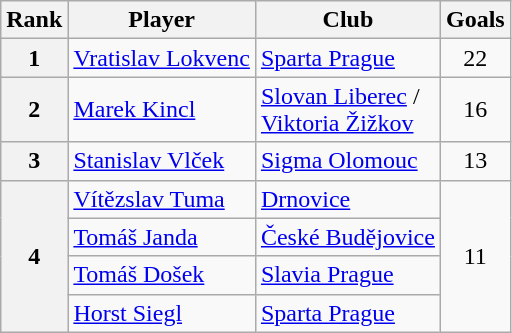<table class="wikitable" style="text-align:center">
<tr>
<th>Rank</th>
<th>Player</th>
<th>Club</th>
<th>Goals</th>
</tr>
<tr>
<th>1</th>
<td align="left"> <a href='#'>Vratislav Lokvenc</a></td>
<td align="left"><a href='#'>Sparta Prague</a></td>
<td>22</td>
</tr>
<tr>
<th>2</th>
<td align="left"> <a href='#'>Marek Kincl</a></td>
<td align="left"><a href='#'>Slovan Liberec</a> / <br><a href='#'>Viktoria Žižkov</a></td>
<td>16</td>
</tr>
<tr>
<th>3</th>
<td align="left"> <a href='#'>Stanislav Vlček</a></td>
<td align="left"><a href='#'>Sigma Olomouc</a></td>
<td>13</td>
</tr>
<tr>
<th rowspan="4">4</th>
<td align="left"> <a href='#'>Vítězslav Tuma</a></td>
<td align="left"><a href='#'>Drnovice</a></td>
<td rowspan="4">11</td>
</tr>
<tr>
<td align="left"> <a href='#'>Tomáš Janda</a></td>
<td align="left"><a href='#'>České Budějovice</a></td>
</tr>
<tr>
<td align="left"> <a href='#'>Tomáš Došek</a></td>
<td align="left"><a href='#'>Slavia Prague</a></td>
</tr>
<tr>
<td align="left"> <a href='#'>Horst Siegl</a></td>
<td align="left"><a href='#'>Sparta Prague</a></td>
</tr>
</table>
